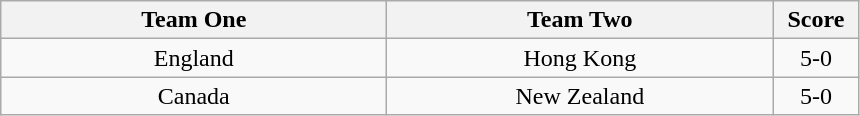<table class="wikitable" style="text-align: center">
<tr>
<th width=250>Team One</th>
<th width=250>Team Two</th>
<th width=50>Score</th>
</tr>
<tr>
<td> England</td>
<td> Hong Kong</td>
<td>5-0</td>
</tr>
<tr>
<td> Canada</td>
<td> New Zealand</td>
<td>5-0</td>
</tr>
</table>
